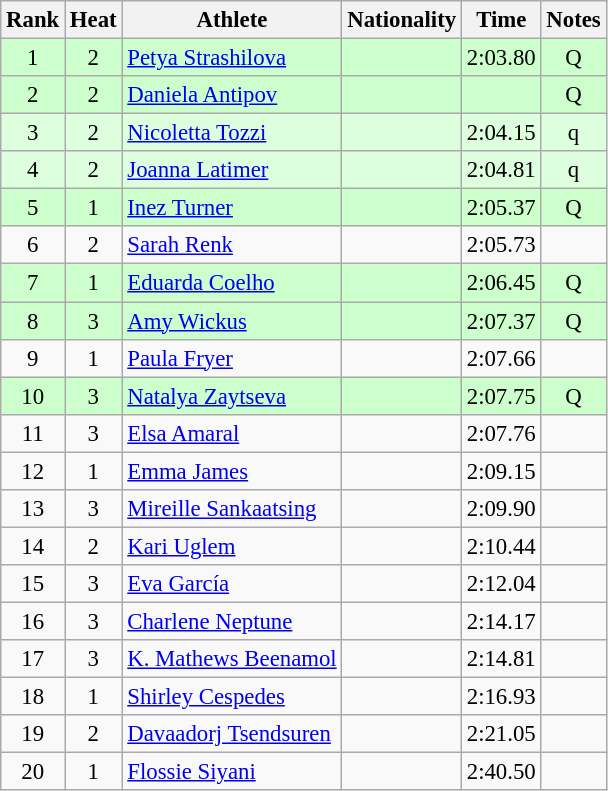<table class="wikitable sortable" style="text-align:center;font-size:95%">
<tr>
<th>Rank</th>
<th>Heat</th>
<th>Athlete</th>
<th>Nationality</th>
<th>Time</th>
<th>Notes</th>
</tr>
<tr bgcolor=ccffcc>
<td>1</td>
<td>2</td>
<td align="left"><a href='#'>Petya Strashilova</a></td>
<td align=left></td>
<td>2:03.80</td>
<td>Q</td>
</tr>
<tr bgcolor=ccffcc>
<td>2</td>
<td>2</td>
<td align="left"><a href='#'>Daniela Antipov</a></td>
<td align=left></td>
<td></td>
<td>Q</td>
</tr>
<tr bgcolor=ddffdd>
<td>3</td>
<td>2</td>
<td align="left"><a href='#'>Nicoletta Tozzi</a></td>
<td align=left></td>
<td>2:04.15</td>
<td>q</td>
</tr>
<tr bgcolor=ddffdd>
<td>4</td>
<td>2</td>
<td align="left"><a href='#'>Joanna Latimer</a></td>
<td align=left></td>
<td>2:04.81</td>
<td>q</td>
</tr>
<tr bgcolor=ccffcc>
<td>5</td>
<td>1</td>
<td align="left"><a href='#'>Inez Turner</a></td>
<td align=left></td>
<td>2:05.37</td>
<td>Q</td>
</tr>
<tr>
<td>6</td>
<td>2</td>
<td align="left"><a href='#'>Sarah Renk</a></td>
<td align=left></td>
<td>2:05.73</td>
<td></td>
</tr>
<tr bgcolor=ccffcc>
<td>7</td>
<td>1</td>
<td align="left"><a href='#'>Eduarda Coelho</a></td>
<td align=left></td>
<td>2:06.45</td>
<td>Q</td>
</tr>
<tr bgcolor=ccffcc>
<td>8</td>
<td>3</td>
<td align="left"><a href='#'>Amy Wickus</a></td>
<td align=left></td>
<td>2:07.37</td>
<td>Q</td>
</tr>
<tr>
<td>9</td>
<td>1</td>
<td align="left"><a href='#'>Paula Fryer</a></td>
<td align=left></td>
<td>2:07.66</td>
<td></td>
</tr>
<tr bgcolor=ccffcc>
<td>10</td>
<td>3</td>
<td align="left"><a href='#'>Natalya Zaytseva</a></td>
<td align=left></td>
<td>2:07.75</td>
<td>Q</td>
</tr>
<tr>
<td>11</td>
<td>3</td>
<td align="left"><a href='#'>Elsa Amaral</a></td>
<td align=left></td>
<td>2:07.76</td>
<td></td>
</tr>
<tr>
<td>12</td>
<td>1</td>
<td align="left"><a href='#'>Emma James</a></td>
<td align=left></td>
<td>2:09.15</td>
<td></td>
</tr>
<tr>
<td>13</td>
<td>3</td>
<td align="left"><a href='#'>Mireille Sankaatsing</a></td>
<td align=left></td>
<td>2:09.90</td>
<td></td>
</tr>
<tr>
<td>14</td>
<td>2</td>
<td align="left"><a href='#'>Kari Uglem</a></td>
<td align=left></td>
<td>2:10.44</td>
<td></td>
</tr>
<tr>
<td>15</td>
<td>3</td>
<td align="left"><a href='#'>Eva García</a></td>
<td align=left></td>
<td>2:12.04</td>
<td></td>
</tr>
<tr>
<td>16</td>
<td>3</td>
<td align="left"><a href='#'>Charlene Neptune</a></td>
<td align=left></td>
<td>2:14.17</td>
<td></td>
</tr>
<tr>
<td>17</td>
<td>3</td>
<td align="left"><a href='#'>K. Mathews Beenamol</a></td>
<td align=left></td>
<td>2:14.81</td>
<td></td>
</tr>
<tr>
<td>18</td>
<td>1</td>
<td align="left"><a href='#'>Shirley Cespedes</a></td>
<td align=left></td>
<td>2:16.93</td>
<td></td>
</tr>
<tr>
<td>19</td>
<td>2</td>
<td align="left"><a href='#'>Davaadorj Tsendsuren</a></td>
<td align=left></td>
<td>2:21.05</td>
<td></td>
</tr>
<tr>
<td>20</td>
<td>1</td>
<td align="left"><a href='#'>Flossie Siyani</a></td>
<td align=left></td>
<td>2:40.50</td>
<td></td>
</tr>
</table>
